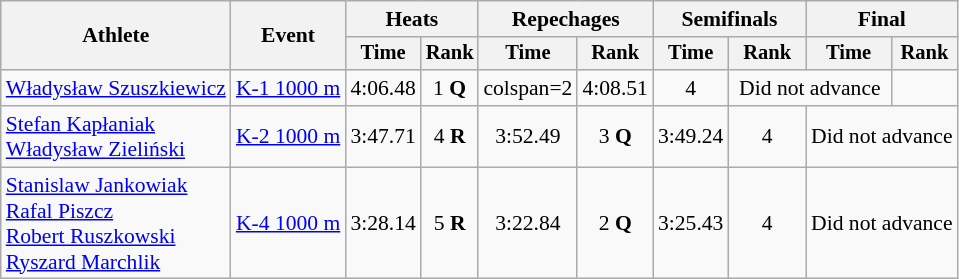<table class="wikitable" style="font-size:90%">
<tr>
<th rowspan=2>Athlete</th>
<th rowspan=2>Event</th>
<th colspan=2>Heats</th>
<th colspan=2>Repechages</th>
<th colspan=2>Semifinals</th>
<th colspan=2>Final</th>
</tr>
<tr style="font-size:95%">
<th>Time</th>
<th>Rank</th>
<th>Time</th>
<th>Rank</th>
<th>Time</th>
<th>Rank</th>
<th>Time</th>
<th>Rank</th>
</tr>
<tr align=center>
<td align=left><a href='#'>Władysław Szuszkiewicz</a></td>
<td align=left><a href='#'>K-1 1000 m</a></td>
<td>4:06.48</td>
<td>1 <strong>Q</strong></td>
<td>colspan=2 </td>
<td>4:08.51</td>
<td>4</td>
<td colspan=2>Did not advance</td>
</tr>
<tr align=center>
<td align=left><a href='#'>Stefan Kapłaniak</a><br><a href='#'>Władysław Zieliński</a></td>
<td align=left><a href='#'>K-2 1000 m</a></td>
<td>3:47.71</td>
<td>4 <strong>R</strong></td>
<td>3:52.49</td>
<td>3 <strong>Q</strong></td>
<td>3:49.24</td>
<td>4</td>
<td colspan=2>Did not advance</td>
</tr>
<tr align=center>
<td align=left><a href='#'>Stanislaw Jankowiak</a><br><a href='#'>Rafal Piszcz</a><br><a href='#'>Robert Ruszkowski</a><br><a href='#'>Ryszard Marchlik</a></td>
<td align=left><a href='#'>K-4 1000 m</a></td>
<td>3:28.14</td>
<td>5 <strong>R</strong></td>
<td>3:22.84</td>
<td>2 <strong>Q</strong></td>
<td>3:25.43</td>
<td>4</td>
<td colspan=2>Did not advance</td>
</tr>
</table>
